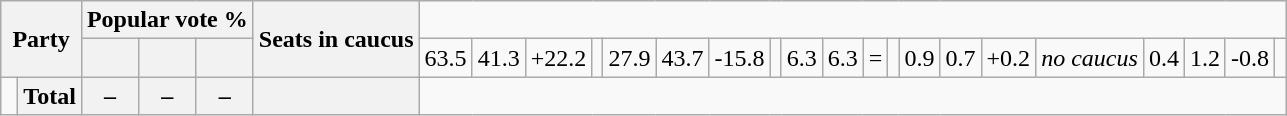<table class=wikitable style="text-align:right;">
<tr>
<th colspan=2 rowspan="2">Party</th>
<th colspan=3>Popular vote %</th>
<th rowspan=2>Seats in caucus</th>
</tr>
<tr>
<th></th>
<th></th>
<th><br></th>
<td>63.5</td>
<td>41.3</td>
<td>+22.2</td>
<td><br></td>
<td>27.9</td>
<td>43.7</td>
<td>-15.8</td>
<td><br></td>
<td>6.3</td>
<td>6.3</td>
<td>=</td>
<td><br></td>
<td>0.9</td>
<td>0.7</td>
<td>+0.2</td>
<td style="text-align:center;"><em>no caucus</em><br></td>
<td>0.4</td>
<td>1.2</td>
<td>-0.8</td>
<td></td>
</tr>
<tr>
<td> </td>
<th style="text-align:left;"><strong>Total</strong></th>
<th>–</th>
<th>–</th>
<th>–</th>
<th></th>
</tr>
</table>
